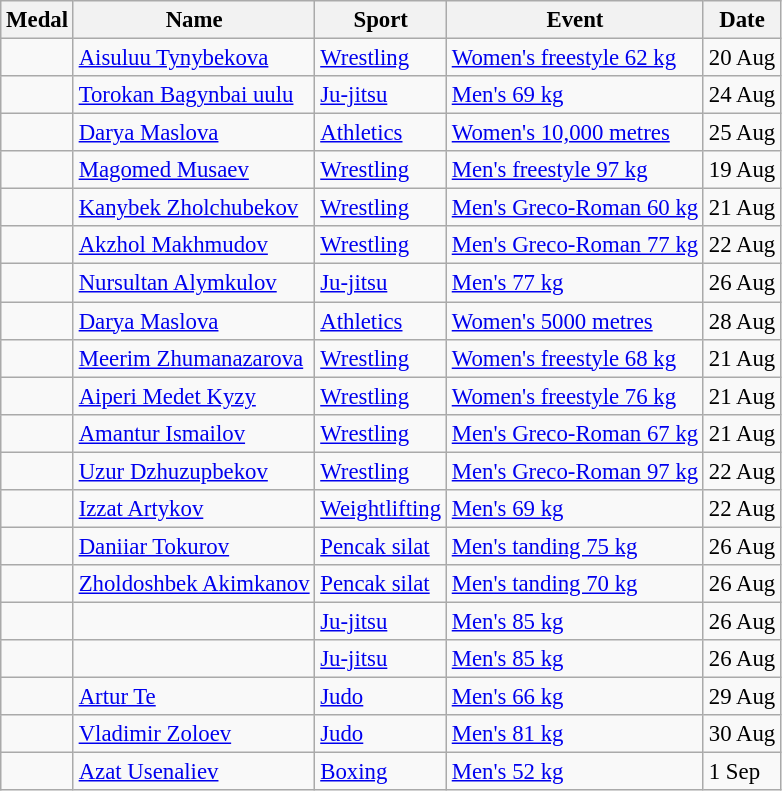<table class="wikitable sortable"  style="font-size:95%">
<tr>
<th>Medal</th>
<th>Name</th>
<th>Sport</th>
<th>Event</th>
<th>Date</th>
</tr>
<tr>
<td></td>
<td><a href='#'>Aisuluu Tynybekova</a></td>
<td><a href='#'>Wrestling</a></td>
<td><a href='#'>Women's freestyle 62 kg</a></td>
<td>20 Aug</td>
</tr>
<tr>
<td></td>
<td><a href='#'>Torokan Bagynbai uulu</a></td>
<td><a href='#'>Ju-jitsu</a></td>
<td><a href='#'>Men's 69 kg</a></td>
<td>24 Aug</td>
</tr>
<tr>
<td></td>
<td><a href='#'>Darya Maslova</a></td>
<td><a href='#'>Athletics</a></td>
<td><a href='#'>Women's 10,000 metres</a></td>
<td>25 Aug</td>
</tr>
<tr>
<td></td>
<td><a href='#'>Magomed Musaev</a></td>
<td><a href='#'>Wrestling</a></td>
<td><a href='#'>Men's freestyle 97 kg</a></td>
<td>19 Aug</td>
</tr>
<tr>
<td></td>
<td><a href='#'>Kanybek Zholchubekov</a></td>
<td><a href='#'>Wrestling</a></td>
<td><a href='#'>Men's Greco-Roman 60 kg</a></td>
<td>21 Aug</td>
</tr>
<tr>
<td></td>
<td><a href='#'>Akzhol Makhmudov</a></td>
<td><a href='#'>Wrestling</a></td>
<td><a href='#'>Men's Greco-Roman 77 kg</a></td>
<td>22 Aug</td>
</tr>
<tr>
<td></td>
<td><a href='#'>Nursultan Alymkulov</a></td>
<td><a href='#'>Ju-jitsu</a></td>
<td><a href='#'>Men's 77 kg</a></td>
<td>26 Aug</td>
</tr>
<tr>
<td></td>
<td><a href='#'>Darya Maslova</a></td>
<td><a href='#'>Athletics</a></td>
<td><a href='#'>Women's 5000 metres</a></td>
<td>28 Aug</td>
</tr>
<tr>
<td></td>
<td><a href='#'>Meerim Zhumanazarova</a></td>
<td><a href='#'>Wrestling</a></td>
<td><a href='#'>Women's freestyle 68 kg</a></td>
<td>21 Aug</td>
</tr>
<tr>
<td></td>
<td><a href='#'>Aiperi Medet Kyzy</a></td>
<td><a href='#'>Wrestling</a></td>
<td><a href='#'>Women's freestyle 76 kg</a></td>
<td>21 Aug</td>
</tr>
<tr>
<td></td>
<td><a href='#'>Amantur Ismailov</a></td>
<td><a href='#'>Wrestling</a></td>
<td><a href='#'>Men's Greco-Roman 67 kg</a></td>
<td>21 Aug</td>
</tr>
<tr>
<td></td>
<td><a href='#'>Uzur Dzhuzupbekov</a></td>
<td><a href='#'>Wrestling</a></td>
<td><a href='#'>Men's Greco-Roman 97 kg</a></td>
<td>22 Aug</td>
</tr>
<tr>
<td></td>
<td><a href='#'>Izzat Artykov</a></td>
<td><a href='#'>Weightlifting</a></td>
<td><a href='#'>Men's 69 kg</a></td>
<td>22 Aug</td>
</tr>
<tr>
<td></td>
<td><a href='#'>Daniiar Tokurov</a></td>
<td><a href='#'>Pencak silat</a></td>
<td><a href='#'>Men's tanding 75 kg</a></td>
<td>26 Aug</td>
</tr>
<tr>
<td></td>
<td><a href='#'>Zholdoshbek Akimkanov</a></td>
<td><a href='#'>Pencak silat</a></td>
<td><a href='#'>Men's tanding 70 kg</a></td>
<td>26 Aug</td>
</tr>
<tr>
<td></td>
<td></td>
<td><a href='#'>Ju-jitsu</a></td>
<td><a href='#'>Men's 85 kg</a></td>
<td>26 Aug</td>
</tr>
<tr>
<td></td>
<td></td>
<td><a href='#'>Ju-jitsu</a></td>
<td><a href='#'>Men's 85 kg</a></td>
<td>26 Aug</td>
</tr>
<tr>
<td></td>
<td><a href='#'>Artur Te</a></td>
<td><a href='#'>Judo</a></td>
<td><a href='#'>Men's 66 kg</a></td>
<td>29 Aug</td>
</tr>
<tr>
<td></td>
<td><a href='#'>Vladimir Zoloev</a></td>
<td><a href='#'>Judo</a></td>
<td><a href='#'>Men's 81 kg</a></td>
<td>30 Aug</td>
</tr>
<tr>
<td></td>
<td><a href='#'>Azat Usenaliev</a></td>
<td><a href='#'>Boxing</a></td>
<td><a href='#'>Men's 52 kg</a></td>
<td>1 Sep</td>
</tr>
</table>
